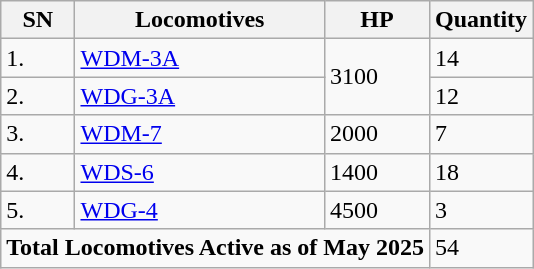<table class="wikitable">
<tr>
<th>SN</th>
<th>Locomotives</th>
<th>HP</th>
<th>Quantity</th>
</tr>
<tr>
<td>1.</td>
<td><a href='#'>WDM-3A</a></td>
<td rowspan="2">3100</td>
<td>14</td>
</tr>
<tr>
<td>2.</td>
<td><a href='#'>WDG-3A</a></td>
<td>12</td>
</tr>
<tr>
<td>3.</td>
<td><a href='#'>WDM-7</a></td>
<td>2000</td>
<td>7</td>
</tr>
<tr>
<td>4.</td>
<td><a href='#'>WDS-6</a></td>
<td>1400</td>
<td>18</td>
</tr>
<tr>
<td>5.</td>
<td><a href='#'>WDG-4</a></td>
<td>4500</td>
<td>3</td>
</tr>
<tr>
<td colspan="3"><strong>Total Locomotives Active as of May 2025</strong></td>
<td>54</td>
</tr>
</table>
